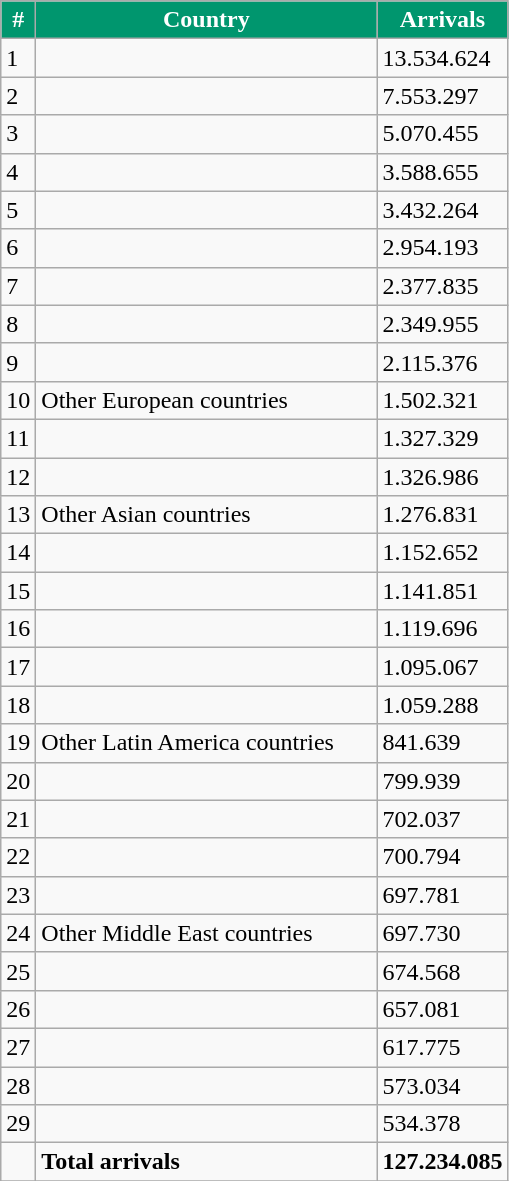<table class=wikitable>
<tr style="color:white;">
<th style="width:5px; background:#00966E;">#</th>
<th style="width:220px; background:#00966E;">Country</th>
<th style="width:50px; background:#00966E;">Arrivals</th>
</tr>
<tr>
<td>1</td>
<td></td>
<td>13.534.624</td>
</tr>
<tr>
<td>2</td>
<td></td>
<td>7.553.297</td>
</tr>
<tr>
<td>3</td>
<td></td>
<td>5.070.455</td>
</tr>
<tr>
<td>4</td>
<td></td>
<td>3.588.655</td>
</tr>
<tr>
<td>5</td>
<td></td>
<td>3.432.264</td>
</tr>
<tr>
<td>6</td>
<td></td>
<td>2.954.193</td>
</tr>
<tr>
<td>7</td>
<td></td>
<td>2.377.835</td>
</tr>
<tr>
<td>8</td>
<td></td>
<td>2.349.955</td>
</tr>
<tr>
<td>9</td>
<td></td>
<td>2.115.376</td>
</tr>
<tr>
<td>10</td>
<td> Other European countries</td>
<td>1.502.321</td>
</tr>
<tr>
<td>11</td>
<td></td>
<td>1.327.329</td>
</tr>
<tr>
<td>12</td>
<td></td>
<td>1.326.986</td>
</tr>
<tr>
<td>13</td>
<td> Other Asian countries</td>
<td>1.276.831</td>
</tr>
<tr>
<td>14</td>
<td></td>
<td>1.152.652</td>
</tr>
<tr>
<td>15</td>
<td></td>
<td>1.141.851</td>
</tr>
<tr>
<td>16</td>
<td></td>
<td>1.119.696</td>
</tr>
<tr>
<td>17</td>
<td></td>
<td>1.095.067</td>
</tr>
<tr>
<td>18</td>
<td></td>
<td>1.059.288</td>
</tr>
<tr>
<td>19</td>
<td> Other Latin America countries</td>
<td>841.639</td>
</tr>
<tr>
<td>20</td>
<td></td>
<td>799.939</td>
</tr>
<tr>
<td>21</td>
<td></td>
<td>702.037</td>
</tr>
<tr>
<td>22</td>
<td></td>
<td>700.794</td>
</tr>
<tr>
<td>23</td>
<td></td>
<td>697.781</td>
</tr>
<tr>
<td>24</td>
<td> Other Middle East countries</td>
<td>697.730</td>
</tr>
<tr>
<td>25</td>
<td></td>
<td>674.568</td>
</tr>
<tr>
<td>26</td>
<td></td>
<td>657.081</td>
</tr>
<tr>
<td>27</td>
<td></td>
<td>617.775</td>
</tr>
<tr>
<td>28</td>
<td></td>
<td>573.034</td>
</tr>
<tr>
<td>29</td>
<td></td>
<td>534.378</td>
</tr>
<tr>
<td></td>
<td><strong>Total arrivals</strong></td>
<td><strong>127.234.085</strong></td>
</tr>
<tr>
</tr>
</table>
